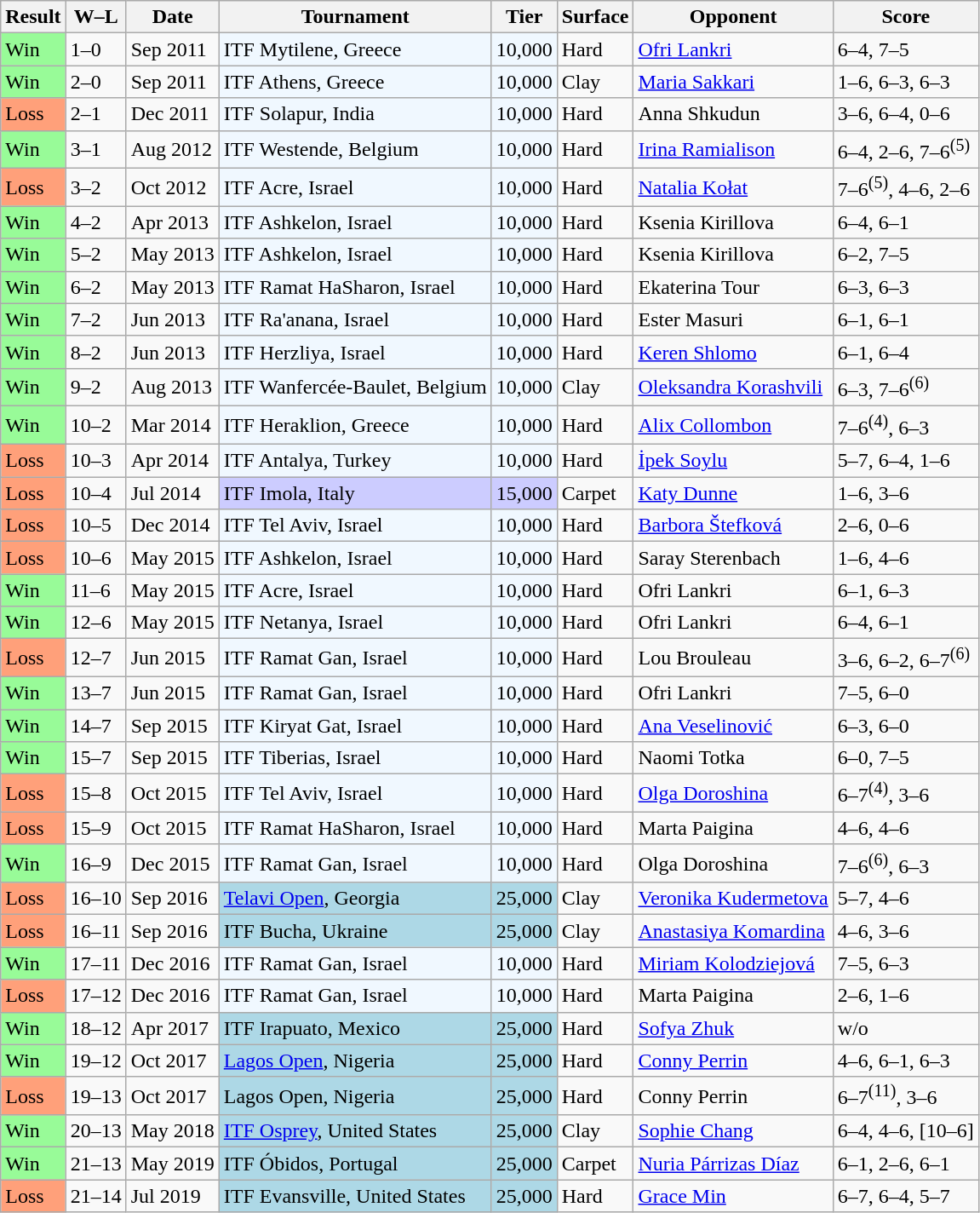<table class="sortable wikitable">
<tr>
<th>Result</th>
<th class="unsortable">W–L</th>
<th>Date</th>
<th>Tournament</th>
<th>Tier</th>
<th>Surface</th>
<th>Opponent</th>
<th class="unsortable">Score</th>
</tr>
<tr>
<td style="background:#98fb98;">Win</td>
<td>1–0</td>
<td>Sep 2011</td>
<td bgcolor="#f0f8ff">ITF Mytilene, Greece</td>
<td bgcolor="#f0f8ff">10,000</td>
<td>Hard</td>
<td> <a href='#'>Ofri Lankri</a></td>
<td>6–4, 7–5</td>
</tr>
<tr>
<td style="background:#98fb98;">Win</td>
<td>2–0</td>
<td>Sep 2011</td>
<td bgcolor="#f0f8ff">ITF Athens, Greece</td>
<td bgcolor="#f0f8ff">10,000</td>
<td>Clay</td>
<td> <a href='#'>Maria Sakkari</a></td>
<td>1–6, 6–3, 6–3</td>
</tr>
<tr>
<td style="background:#ffa07a;">Loss</td>
<td>2–1</td>
<td>Dec 2011</td>
<td bgcolor="#f0f8ff">ITF Solapur, India</td>
<td bgcolor="#f0f8ff">10,000</td>
<td>Hard</td>
<td> Anna Shkudun</td>
<td>3–6, 6–4, 0–6</td>
</tr>
<tr>
<td style="background:#98fb98;">Win</td>
<td>3–1</td>
<td>Aug 2012</td>
<td bgcolor="#f0f8ff">ITF Westende, Belgium</td>
<td bgcolor="#f0f8ff">10,000</td>
<td>Hard</td>
<td> <a href='#'>Irina Ramialison</a></td>
<td>6–4, 2–6, 7–6<sup>(5)</sup></td>
</tr>
<tr>
<td style="background:#ffa07a;">Loss</td>
<td>3–2</td>
<td>Oct 2012</td>
<td bgcolor="#f0f8ff">ITF Acre, Israel</td>
<td bgcolor="#f0f8ff">10,000</td>
<td>Hard</td>
<td> <a href='#'>Natalia Kołat</a></td>
<td>7–6<sup>(5)</sup>, 4–6, 2–6</td>
</tr>
<tr>
<td style="background:#98fb98;">Win</td>
<td>4–2</td>
<td>Apr 2013</td>
<td bgcolor="#f0f8ff">ITF Ashkelon, Israel</td>
<td bgcolor="#f0f8ff">10,000</td>
<td>Hard</td>
<td> Ksenia Kirillova</td>
<td>6–4, 6–1</td>
</tr>
<tr>
<td style="background:#98fb98;">Win</td>
<td>5–2</td>
<td>May 2013</td>
<td bgcolor="#f0f8ff">ITF Ashkelon, Israel</td>
<td bgcolor="#f0f8ff">10,000</td>
<td>Hard</td>
<td> Ksenia Kirillova</td>
<td>6–2, 7–5</td>
</tr>
<tr>
<td style="background:#98fb98;">Win</td>
<td>6–2</td>
<td>May 2013</td>
<td bgcolor="#f0f8ff">ITF Ramat HaSharon, Israel</td>
<td bgcolor="#f0f8ff">10,000</td>
<td>Hard</td>
<td> Ekaterina Tour</td>
<td>6–3, 6–3</td>
</tr>
<tr>
<td style="background:#98fb98;">Win</td>
<td>7–2</td>
<td>Jun 2013</td>
<td bgcolor="#f0f8ff">ITF Ra'anana, Israel</td>
<td bgcolor="#f0f8ff">10,000</td>
<td>Hard</td>
<td> Ester Masuri</td>
<td>6–1, 6–1</td>
</tr>
<tr>
<td style="background:#98fb98;">Win</td>
<td>8–2</td>
<td>Jun 2013</td>
<td bgcolor="#f0f8ff">ITF Herzliya, Israel</td>
<td bgcolor="#f0f8ff">10,000</td>
<td>Hard</td>
<td> <a href='#'>Keren Shlomo</a></td>
<td>6–1, 6–4</td>
</tr>
<tr>
<td style="background:#98fb98;">Win</td>
<td>9–2</td>
<td>Aug 2013</td>
<td bgcolor="#f0f8ff">ITF Wanfercée-Baulet, Belgium</td>
<td bgcolor="#f0f8ff">10,000</td>
<td>Clay</td>
<td> <a href='#'>Oleksandra Korashvili</a></td>
<td>6–3, 7–6<sup>(6)</sup></td>
</tr>
<tr>
<td style="background:#98fb98;">Win</td>
<td>10–2</td>
<td>Mar 2014</td>
<td bgcolor="#f0f8ff">ITF Heraklion, Greece</td>
<td bgcolor="#f0f8ff">10,000</td>
<td>Hard</td>
<td> <a href='#'>Alix Collombon</a></td>
<td>7–6<sup>(4)</sup>, 6–3</td>
</tr>
<tr>
<td style="background:#ffa07a;">Loss</td>
<td>10–3</td>
<td>Apr 2014</td>
<td bgcolor="#f0f8ff">ITF Antalya, Turkey</td>
<td bgcolor="#f0f8ff">10,000</td>
<td>Hard</td>
<td> <a href='#'>İpek Soylu</a></td>
<td>5–7, 6–4, 1–6</td>
</tr>
<tr>
<td style="background:#ffa07a;">Loss</td>
<td>10–4</td>
<td>Jul 2014</td>
<td style="background:#ccccff;">ITF Imola, Italy</td>
<td style="background:#ccccff;">15,000</td>
<td>Carpet</td>
<td> <a href='#'>Katy Dunne</a></td>
<td>1–6, 3–6</td>
</tr>
<tr>
<td style="background:#ffa07a;">Loss</td>
<td>10–5</td>
<td>Dec 2014</td>
<td bgcolor="#f0f8ff">ITF Tel Aviv, Israel</td>
<td bgcolor="#f0f8ff">10,000</td>
<td>Hard</td>
<td> <a href='#'>Barbora Štefková</a></td>
<td>2–6, 0–6</td>
</tr>
<tr>
<td style="background:#ffa07a;">Loss</td>
<td>10–6</td>
<td>May 2015</td>
<td bgcolor="#f0f8ff">ITF Ashkelon, Israel</td>
<td bgcolor="#f0f8ff">10,000</td>
<td>Hard</td>
<td> Saray Sterenbach</td>
<td>1–6, 4–6</td>
</tr>
<tr>
<td style="background:#98fb98;">Win</td>
<td>11–6</td>
<td>May 2015</td>
<td bgcolor="#f0f8ff">ITF Acre, Israel</td>
<td bgcolor="#f0f8ff">10,000</td>
<td>Hard</td>
<td> Ofri Lankri</td>
<td>6–1, 6–3</td>
</tr>
<tr>
<td style="background:#98fb98;">Win</td>
<td>12–6</td>
<td>May 2015</td>
<td bgcolor="#f0f8ff">ITF Netanya, Israel</td>
<td bgcolor="#f0f8ff">10,000</td>
<td>Hard</td>
<td> Ofri Lankri</td>
<td>6–4, 6–1</td>
</tr>
<tr>
<td style="background:#ffa07a;">Loss</td>
<td>12–7</td>
<td>Jun 2015</td>
<td bgcolor="#f0f8ff">ITF Ramat Gan, Israel</td>
<td bgcolor="#f0f8ff">10,000</td>
<td>Hard</td>
<td> Lou Brouleau</td>
<td>3–6, 6–2, 6–7<sup>(6)</sup></td>
</tr>
<tr>
<td style="background:#98fb98;">Win</td>
<td>13–7</td>
<td>Jun 2015</td>
<td bgcolor="#f0f8ff">ITF Ramat Gan, Israel</td>
<td bgcolor="#f0f8ff">10,000</td>
<td>Hard</td>
<td> Ofri Lankri</td>
<td>7–5, 6–0</td>
</tr>
<tr>
<td style="background:#98fb98;">Win</td>
<td>14–7</td>
<td>Sep 2015</td>
<td bgcolor="#f0f8ff">ITF Kiryat Gat, Israel</td>
<td bgcolor="#f0f8ff">10,000</td>
<td>Hard</td>
<td> <a href='#'>Ana Veselinović</a></td>
<td>6–3, 6–0</td>
</tr>
<tr>
<td style="background:#98fb98;">Win</td>
<td>15–7</td>
<td>Sep 2015</td>
<td bgcolor="#f0f8ff">ITF Tiberias, Israel</td>
<td bgcolor="#f0f8ff">10,000</td>
<td>Hard</td>
<td> Naomi Totka</td>
<td>6–0, 7–5</td>
</tr>
<tr>
<td style="background:#ffa07a;">Loss</td>
<td>15–8</td>
<td>Oct 2015</td>
<td bgcolor="#f0f8ff">ITF Tel Aviv, Israel</td>
<td bgcolor="#f0f8ff">10,000</td>
<td>Hard</td>
<td> <a href='#'>Olga Doroshina</a></td>
<td>6–7<sup>(4)</sup>, 3–6</td>
</tr>
<tr>
<td style="background:#ffa07a;">Loss</td>
<td>15–9</td>
<td>Oct 2015</td>
<td bgcolor="#f0f8ff">ITF Ramat HaSharon, Israel</td>
<td bgcolor="#f0f8ff">10,000</td>
<td>Hard</td>
<td> Marta Paigina</td>
<td>4–6, 4–6</td>
</tr>
<tr>
<td style="background:#98fb98;">Win</td>
<td>16–9</td>
<td>Dec 2015</td>
<td bgcolor="#f0f8ff">ITF Ramat Gan, Israel</td>
<td bgcolor="#f0f8ff">10,000</td>
<td>Hard</td>
<td> Olga Doroshina</td>
<td>7–6<sup>(6)</sup>, 6–3</td>
</tr>
<tr>
<td style="background:#ffa07a;">Loss</td>
<td>16–10</td>
<td>Sep 2016</td>
<td style="background:lightblue;"><a href='#'>Telavi Open</a>, Georgia</td>
<td style="background:lightblue;">25,000</td>
<td>Clay</td>
<td> <a href='#'>Veronika Kudermetova</a></td>
<td>5–7, 4–6</td>
</tr>
<tr>
<td style="background:#ffa07a;">Loss</td>
<td>16–11</td>
<td>Sep 2016</td>
<td style="background:lightblue;">ITF Bucha, Ukraine</td>
<td style="background:lightblue;">25,000</td>
<td>Clay</td>
<td> <a href='#'>Anastasiya Komardina</a></td>
<td>4–6, 3–6</td>
</tr>
<tr>
<td style="background:#98fb98;">Win</td>
<td>17–11</td>
<td>Dec 2016</td>
<td bgcolor="#f0f8ff">ITF Ramat Gan, Israel</td>
<td bgcolor="#f0f8ff">10,000</td>
<td>Hard</td>
<td> <a href='#'>Miriam Kolodziejová</a></td>
<td>7–5, 6–3</td>
</tr>
<tr>
<td style="background:#ffa07a;">Loss</td>
<td>17–12</td>
<td>Dec 2016</td>
<td bgcolor="#f0f8ff">ITF Ramat Gan, Israel</td>
<td bgcolor="#f0f8ff">10,000</td>
<td>Hard</td>
<td> Marta Paigina</td>
<td>2–6, 1–6</td>
</tr>
<tr>
<td style="background:#98fb98;">Win</td>
<td>18–12</td>
<td>Apr 2017</td>
<td style="background:lightblue;">ITF Irapuato, Mexico</td>
<td style="background:lightblue;">25,000</td>
<td>Hard</td>
<td> <a href='#'>Sofya Zhuk</a></td>
<td>w/o</td>
</tr>
<tr>
<td style="background:#98fb98;">Win</td>
<td>19–12</td>
<td>Oct 2017</td>
<td style="background:lightblue;"><a href='#'>Lagos Open</a>, Nigeria</td>
<td style="background:lightblue;">25,000</td>
<td>Hard</td>
<td> <a href='#'>Conny Perrin</a></td>
<td>4–6, 6–1, 6–3</td>
</tr>
<tr>
<td style="background:#ffa07a;">Loss</td>
<td>19–13</td>
<td>Oct 2017</td>
<td style="background:lightblue;">Lagos Open, Nigeria</td>
<td style="background:lightblue;">25,000</td>
<td>Hard</td>
<td> Conny Perrin</td>
<td>6–7<sup>(11)</sup>, 3–6</td>
</tr>
<tr>
<td style="background:#98fb98;">Win</td>
<td>20–13</td>
<td>May 2018</td>
<td style="background:lightblue;"><a href='#'>ITF Osprey</a>, United States</td>
<td style="background:lightblue;">25,000</td>
<td>Clay</td>
<td> <a href='#'>Sophie Chang</a></td>
<td>6–4, 4–6, [10–6]</td>
</tr>
<tr>
<td style="background:#98fb98;">Win</td>
<td>21–13</td>
<td>May 2019</td>
<td style="background:lightblue;">ITF Óbidos, Portugal</td>
<td style="background:lightblue;">25,000</td>
<td>Carpet</td>
<td> <a href='#'>Nuria Párrizas Díaz</a></td>
<td>6–1, 2–6, 6–1</td>
</tr>
<tr>
<td style="background:#ffa07a;">Loss</td>
<td>21–14</td>
<td>Jul 2019</td>
<td style="background:lightblue;">ITF Evansville, United States</td>
<td style="background:lightblue;">25,000</td>
<td>Hard</td>
<td> <a href='#'>Grace Min</a></td>
<td>6–7, 6–4, 5–7</td>
</tr>
</table>
